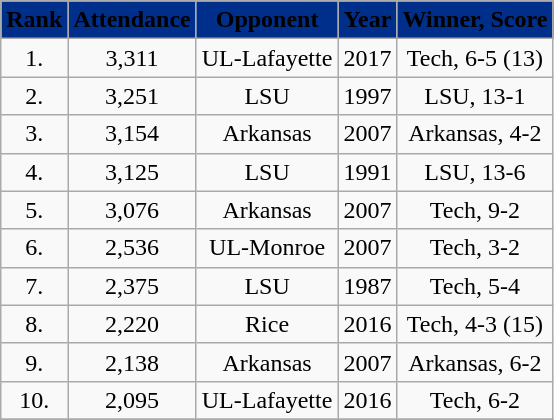<table CollegePrimaryHeader|team=Louisiana Tech Bulldogs| class="wikitable sortable">
<tr>
<th style="background:#002F8B;" align="center" "width=50px"><span>Rank</span></th>
<th style="background:#002F8B;" align="center" "width=100px"><span>Attendance</span></th>
<th style="background:#002F8B;" align="center" "width=100px"><span>Opponent</span></th>
<th style="background:#002F8B;" data-sort-type="date" align="center" "width=200px"><span>Year</span></th>
<th style="background:#002F8B;" align="center" "width=100px"><span>Winner, Score</span></th>
</tr>
<tr style="text-align:center;">
<td>1.</td>
<td>3,311</td>
<td>UL-Lafayette</td>
<td>2017</td>
<td>Tech, 6-5 (13)</td>
</tr>
<tr style="text-align:center;">
<td>2.</td>
<td>3,251</td>
<td>LSU</td>
<td>1997</td>
<td>LSU, 13-1</td>
</tr>
<tr style="text-align:center;">
<td>3.</td>
<td>3,154</td>
<td>Arkansas</td>
<td>2007</td>
<td>Arkansas, 4-2</td>
</tr>
<tr style="text-align:center;">
<td>4.</td>
<td>3,125</td>
<td>LSU</td>
<td>1991</td>
<td>LSU, 13-6</td>
</tr>
<tr style="text-align:center;">
<td>5.</td>
<td>3,076</td>
<td>Arkansas</td>
<td>2007</td>
<td>Tech, 9-2</td>
</tr>
<tr style="text-align:center;">
<td>6.</td>
<td>2,536</td>
<td>UL-Monroe</td>
<td>2007</td>
<td>Tech, 3-2</td>
</tr>
<tr style="text-align:center;">
<td>7.</td>
<td>2,375</td>
<td>LSU</td>
<td>1987</td>
<td>Tech, 5-4</td>
</tr>
<tr style="text-align:center;">
<td>8.</td>
<td>2,220</td>
<td>Rice</td>
<td>2016</td>
<td>Tech, 4-3 (15)</td>
</tr>
<tr style="text-align:center;">
<td>9.</td>
<td>2,138</td>
<td>Arkansas</td>
<td>2007</td>
<td>Arkansas, 6-2</td>
</tr>
<tr style="text-align:center;">
<td>10.</td>
<td>2,095</td>
<td>UL-Lafayette</td>
<td>2016</td>
<td>Tech, 6-2</td>
</tr>
<tr class="sortbottom">
</tr>
</table>
